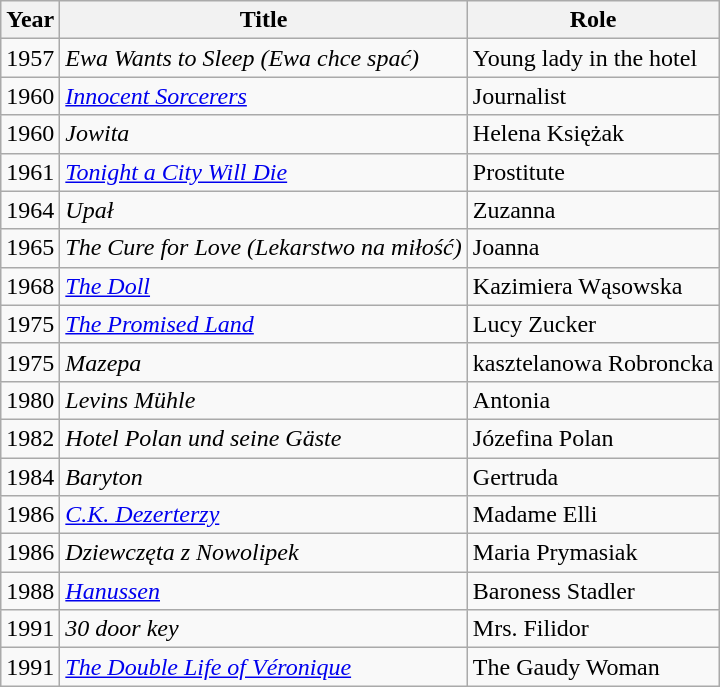<table class="wikitable sortable">
<tr>
<th>Year</th>
<th>Title</th>
<th>Role</th>
</tr>
<tr>
<td>1957</td>
<td><em>Ewa Wants to Sleep (Ewa chce spać)</em></td>
<td>Young lady in the hotel</td>
</tr>
<tr>
<td>1960</td>
<td><em><a href='#'>Innocent Sorcerers</a></em></td>
<td>Journalist</td>
</tr>
<tr>
<td>1960</td>
<td><em>Jowita</em></td>
<td>Helena Księżak</td>
</tr>
<tr>
<td>1961</td>
<td><em><a href='#'>Tonight a City Will Die</a></em></td>
<td>Prostitute</td>
</tr>
<tr>
<td>1964</td>
<td><em>Upał</em></td>
<td>Zuzanna</td>
</tr>
<tr>
<td>1965</td>
<td><em>The Cure for Love (Lekarstwo na miłość)</em></td>
<td>Joanna</td>
</tr>
<tr>
<td>1968</td>
<td><em><a href='#'>The Doll</a></em></td>
<td>Kazimiera Wąsowska</td>
</tr>
<tr>
<td>1975</td>
<td><em><a href='#'>The Promised Land</a></em></td>
<td>Lucy Zucker</td>
</tr>
<tr>
<td>1975</td>
<td><em>Mazepa</em></td>
<td>kasztelanowa Robroncka</td>
</tr>
<tr>
<td>1980</td>
<td><em>Levins Mühle</em></td>
<td>Antonia</td>
</tr>
<tr>
<td>1982</td>
<td><em>Hotel Polan und seine Gäste</em></td>
<td>Józefina Polan</td>
</tr>
<tr>
<td>1984</td>
<td><em>Baryton</em></td>
<td>Gertruda</td>
</tr>
<tr>
<td>1986</td>
<td><em><a href='#'>C.K. Dezerterzy</a></em></td>
<td>Madame Elli</td>
</tr>
<tr>
<td>1986</td>
<td><em>Dziewczęta z Nowolipek</em></td>
<td>Maria Prymasiak</td>
</tr>
<tr>
<td>1988</td>
<td><em><a href='#'>Hanussen</a></em></td>
<td>Baroness Stadler</td>
</tr>
<tr>
<td>1991</td>
<td><em>30 door key</em></td>
<td>Mrs. Filidor</td>
</tr>
<tr>
<td>1991</td>
<td><em><a href='#'>The Double Life of Véronique</a></em></td>
<td>The Gaudy Woman</td>
</tr>
</table>
